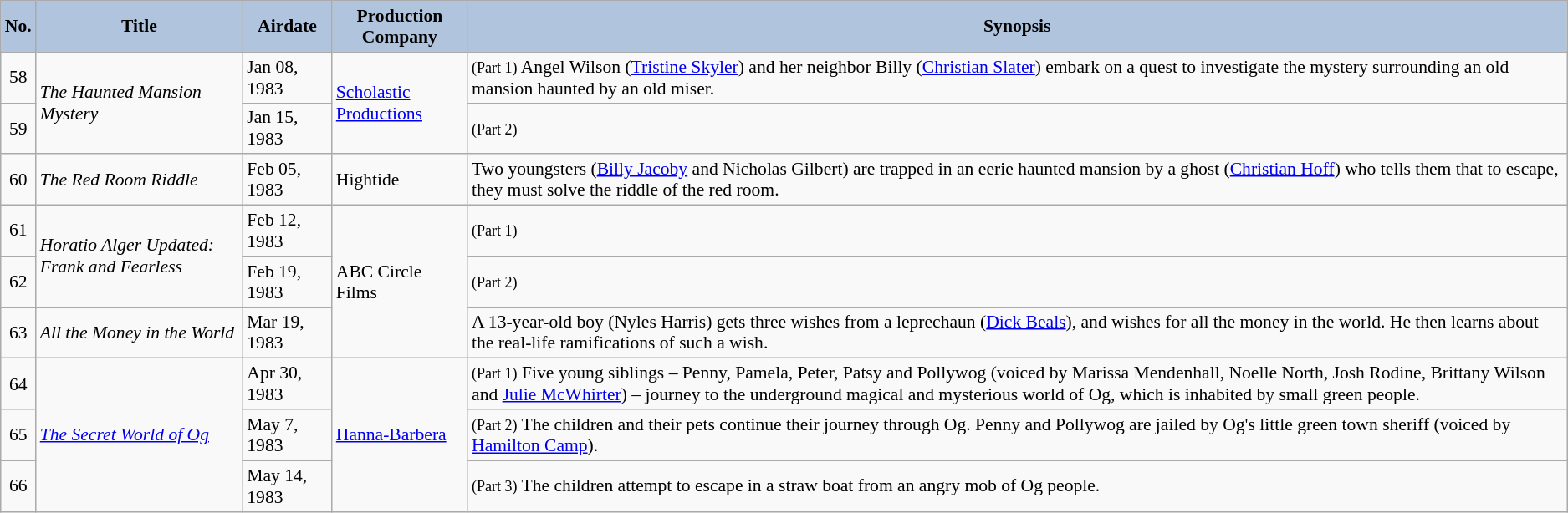<table class="wikitable" style="font-size:90%;">
<tr>
<th style="background:#B0C4DE;">No.</th>
<th style="background:#B0C4DE;">Title</th>
<th style="background:#B0C4DE;">Airdate</th>
<th style="background:#B0C4DE;">Production Company</th>
<th style="background:#B0C4DE;">Synopsis</th>
</tr>
<tr>
<td align="center">58</td>
<td rowspan="2"><em>The Haunted Mansion Mystery</em></td>
<td>Jan 08, 1983</td>
<td rowspan=2><a href='#'>Scholastic Productions</a></td>
<td><small>(Part 1)</small> Angel Wilson (<a href='#'>Tristine Skyler</a>) and her neighbor Billy (<a href='#'>Christian Slater</a>) embark on a quest to investigate the mystery surrounding an old mansion haunted by an old miser.</td>
</tr>
<tr>
<td align="center">59</td>
<td>Jan 15, 1983</td>
<td><small>(Part 2)</small></td>
</tr>
<tr>
<td align="center">60</td>
<td><em>The Red Room Riddle</em></td>
<td>Feb 05, 1983</td>
<td>Hightide</td>
<td>Two youngsters (<a href='#'>Billy Jacoby</a> and Nicholas Gilbert) are trapped in an eerie haunted mansion by a ghost (<a href='#'>Christian Hoff</a>) who tells them that to escape, they must solve the riddle of the red room.</td>
</tr>
<tr>
<td align="center">61</td>
<td rowspan="2"><em>Horatio Alger Updated: Frank and Fearless</em></td>
<td>Feb 12, 1983</td>
<td rowspan=3>ABC Circle Films</td>
<td><small>(Part 1)</small></td>
</tr>
<tr>
<td align="center">62</td>
<td>Feb 19, 1983</td>
<td><small>(Part 2)</small></td>
</tr>
<tr>
<td align="center">63</td>
<td><em>All the Money in the World</em></td>
<td>Mar 19, 1983</td>
<td>A 13-year-old boy (Nyles Harris) gets three wishes from a leprechaun (<a href='#'>Dick Beals</a>), and wishes for all the money in the world. He then learns about the real-life ramifications of such a wish.</td>
</tr>
<tr>
<td align="center">64</td>
<td rowspan="3"><em><a href='#'>The Secret World of Og</a></em></td>
<td>Apr 30, 1983</td>
<td rowspan=3><a href='#'>Hanna-Barbera</a></td>
<td><small>(Part 1)</small> Five young siblings – Penny, Pamela, Peter, Patsy and Pollywog (voiced by Marissa Mendenhall, Noelle North, Josh Rodine, Brittany Wilson and <a href='#'>Julie McWhirter</a>) – journey to the underground magical and mysterious world of Og, which is inhabited by small green people.</td>
</tr>
<tr>
<td align="center">65</td>
<td>May 7, 1983</td>
<td><small>(Part 2)</small> The children and their pets continue their journey through Og. Penny and Pollywog are jailed by Og's little green town sheriff (voiced by <a href='#'>Hamilton Camp</a>).</td>
</tr>
<tr>
<td align="center">66</td>
<td>May 14, 1983</td>
<td><small>(Part 3)</small> The children attempt to escape in a straw boat from an angry mob of Og people.</td>
</tr>
</table>
